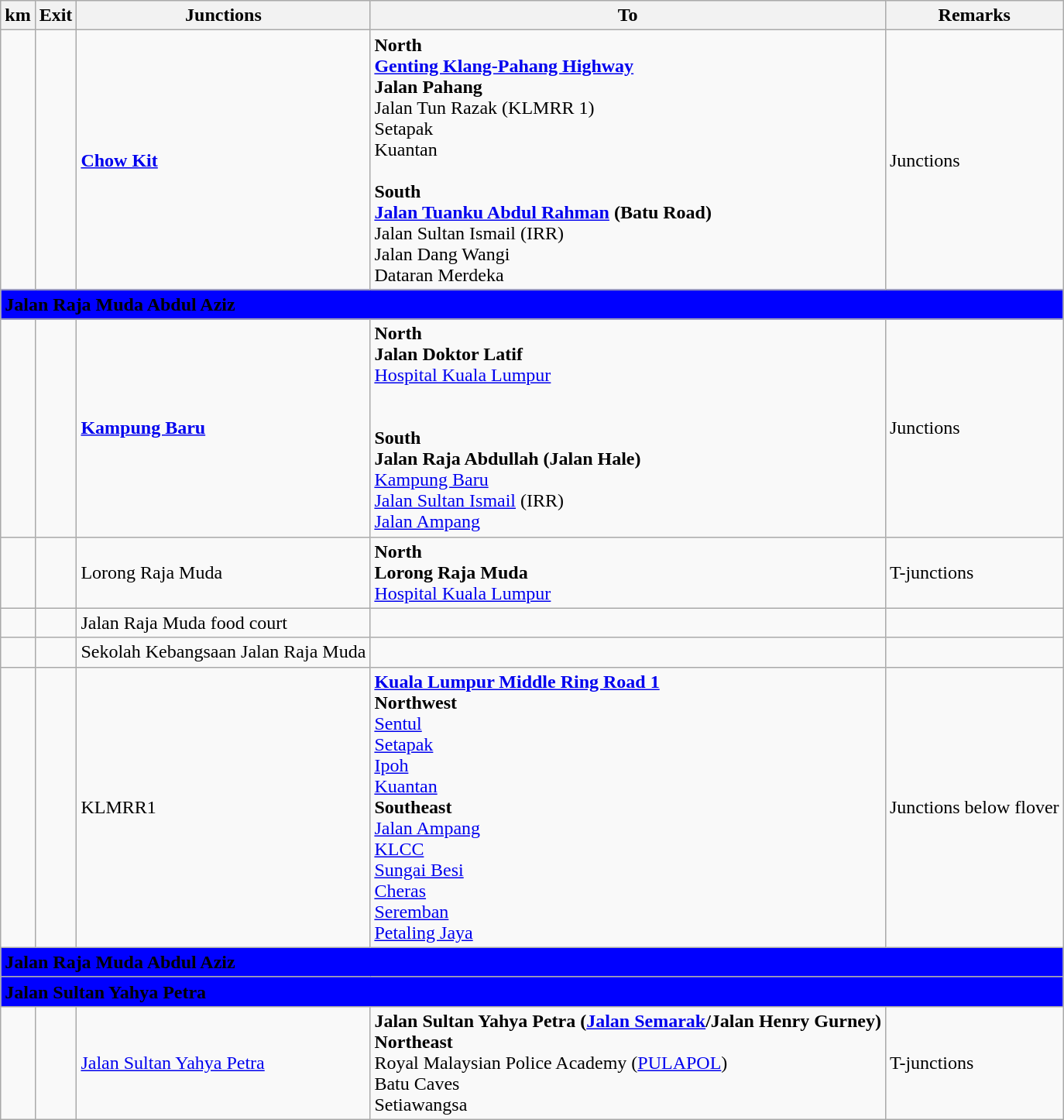<table class="wikitable">
<tr>
<th>km</th>
<th>Exit</th>
<th>Junctions</th>
<th>To</th>
<th>Remarks</th>
</tr>
<tr>
<td></td>
<td></td>
<td><strong><a href='#'>Chow Kit</a></strong></td>
<td><strong>North</strong><br> <strong><a href='#'>Genting Klang-Pahang Highway</a></strong><br><strong>Jalan Pahang</strong><br>Jalan Tun Razak (KLMRR 1)<br>Setapak<br>Kuantan<br><br><strong>South</strong><br><strong><a href='#'>Jalan Tuanku Abdul Rahman</a> (Batu Road)</strong><br>Jalan Sultan Ismail (IRR)<br>Jalan Dang Wangi<br>Dataran Merdeka</td>
<td>Junctions</td>
</tr>
<tr>
<td style="width:600px" colspan="6" style="text-align:center" bgcolor="blue"><strong><span>Jalan Raja Muda Abdul Aziz</span></strong></td>
</tr>
<tr>
<td></td>
<td></td>
<td><strong><a href='#'>Kampung Baru</a></strong></td>
<td><strong>North</strong><br><strong>Jalan Doktor Latif</strong><br><a href='#'>Hospital Kuala Lumpur</a><br><br><br><strong>South</strong><br><strong>Jalan Raja Abdullah (Jalan Hale)</strong><br><a href='#'>Kampung Baru</a><br><a href='#'>Jalan Sultan Ismail</a> (IRR)<br><a href='#'>Jalan Ampang</a></td>
<td>Junctions</td>
</tr>
<tr>
<td></td>
<td></td>
<td>Lorong Raja Muda</td>
<td><strong>North</strong><br><strong>Lorong Raja Muda</strong><br><a href='#'>Hospital Kuala Lumpur</a><br></td>
<td>T-junctions</td>
</tr>
<tr>
<td></td>
<td></td>
<td>Jalan Raja Muda food court</td>
<td></td>
<td></td>
</tr>
<tr>
<td></td>
<td></td>
<td>Sekolah Kebangsaan Jalan Raja Muda</td>
<td></td>
<td></td>
</tr>
<tr>
<td></td>
<td></td>
<td>KLMRR1</td>
<td><strong><a href='#'>Kuala Lumpur Middle Ring Road 1</a></strong><br><strong>Northwest</strong><br><a href='#'>Sentul</a><br><a href='#'>Setapak</a><br><a href='#'>Ipoh</a><br><a href='#'>Kuantan</a><br><strong>Southeast</strong><br><a href='#'>Jalan Ampang</a><br><a href='#'>KLCC</a><br><a href='#'>Sungai Besi</a><br><a href='#'>Cheras</a><br><a href='#'>Seremban</a><br><a href='#'>Petaling Jaya</a></td>
<td>Junctions below flover</td>
</tr>
<tr>
<td style="width:600px" colspan="6" style="text-align:center" bgcolor="blue"><strong><span>Jalan Raja Muda Abdul Aziz</span></strong></td>
</tr>
<tr>
<td style="width:600px" colspan="6" style="text-align:center" bgcolor="blue"><strong><span>Jalan Sultan Yahya Petra</span></strong></td>
</tr>
<tr>
<td></td>
<td></td>
<td><a href='#'>Jalan Sultan Yahya Petra</a></td>
<td><strong>Jalan Sultan Yahya Petra (<a href='#'>Jalan Semarak</a>/Jalan Henry Gurney)</strong><br><strong>Northeast</strong><br>Royal Malaysian Police Academy (<a href='#'>PULAPOL</a>)<br> Batu Caves<br> Setiawangsa</td>
<td>T-junctions</td>
</tr>
</table>
